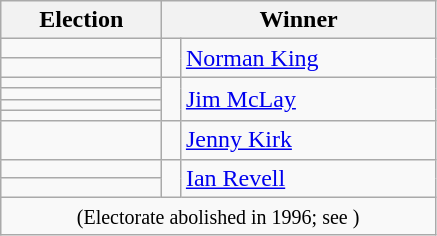<table class=wikitable>
<tr>
<th width=100>Election</th>
<th width=175 colspan=2>Winner</th>
</tr>
<tr>
<td></td>
<td width=5 rowspan=2 bgcolor=></td>
<td rowspan=2><a href='#'>Norman King</a></td>
</tr>
<tr>
<td></td>
</tr>
<tr>
<td></td>
<td rowspan=4 bgcolor=></td>
<td rowspan=4><a href='#'>Jim McLay</a></td>
</tr>
<tr>
<td></td>
</tr>
<tr>
<td></td>
</tr>
<tr>
<td></td>
</tr>
<tr>
<td></td>
<td bgcolor=></td>
<td><a href='#'>Jenny Kirk</a></td>
</tr>
<tr>
<td></td>
<td rowspan=2 bgcolor=></td>
<td rowspan=2><a href='#'>Ian Revell</a></td>
</tr>
<tr>
<td></td>
</tr>
<tr>
<td colspan=3 align=center><small>(Electorate abolished in 1996; see )</small></td>
</tr>
</table>
